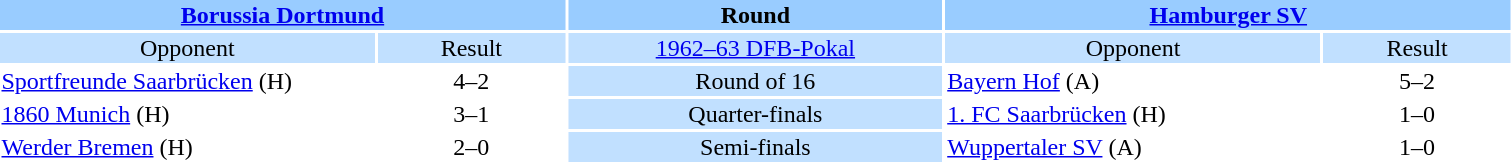<table style="width:80%; text-align:center;">
<tr style="vertical-align:top; background:#99CCFF;">
<th colspan="2"><a href='#'>Borussia Dortmund</a></th>
<th style="width:20%">Round</th>
<th colspan="2"><a href='#'>Hamburger SV</a></th>
</tr>
<tr style="vertical-align:top; background:#C1E0FF;">
<td style="width:20%">Opponent</td>
<td style="width:10%">Result</td>
<td><a href='#'>1962–63 DFB-Pokal</a></td>
<td style="width:20%">Opponent</td>
<td style="width:10%">Result</td>
</tr>
<tr>
<td align="left"><a href='#'>Sportfreunde Saarbrücken</a> (H)</td>
<td>4–2</td>
<td style="background:#C1E0FF;">Round of 16</td>
<td align="left"><a href='#'>Bayern Hof</a> (A)</td>
<td>5–2</td>
</tr>
<tr>
<td align="left"><a href='#'>1860 Munich</a> (H)</td>
<td>3–1</td>
<td style="background:#C1E0FF;">Quarter-finals</td>
<td align="left"><a href='#'>1. FC Saarbrücken</a> (H)</td>
<td>1–0</td>
</tr>
<tr>
<td align="left"><a href='#'>Werder Bremen</a> (H)</td>
<td>2–0</td>
<td style="background:#C1E0FF;">Semi-finals</td>
<td align="left"><a href='#'>Wuppertaler SV</a> (A)</td>
<td>1–0</td>
</tr>
</table>
